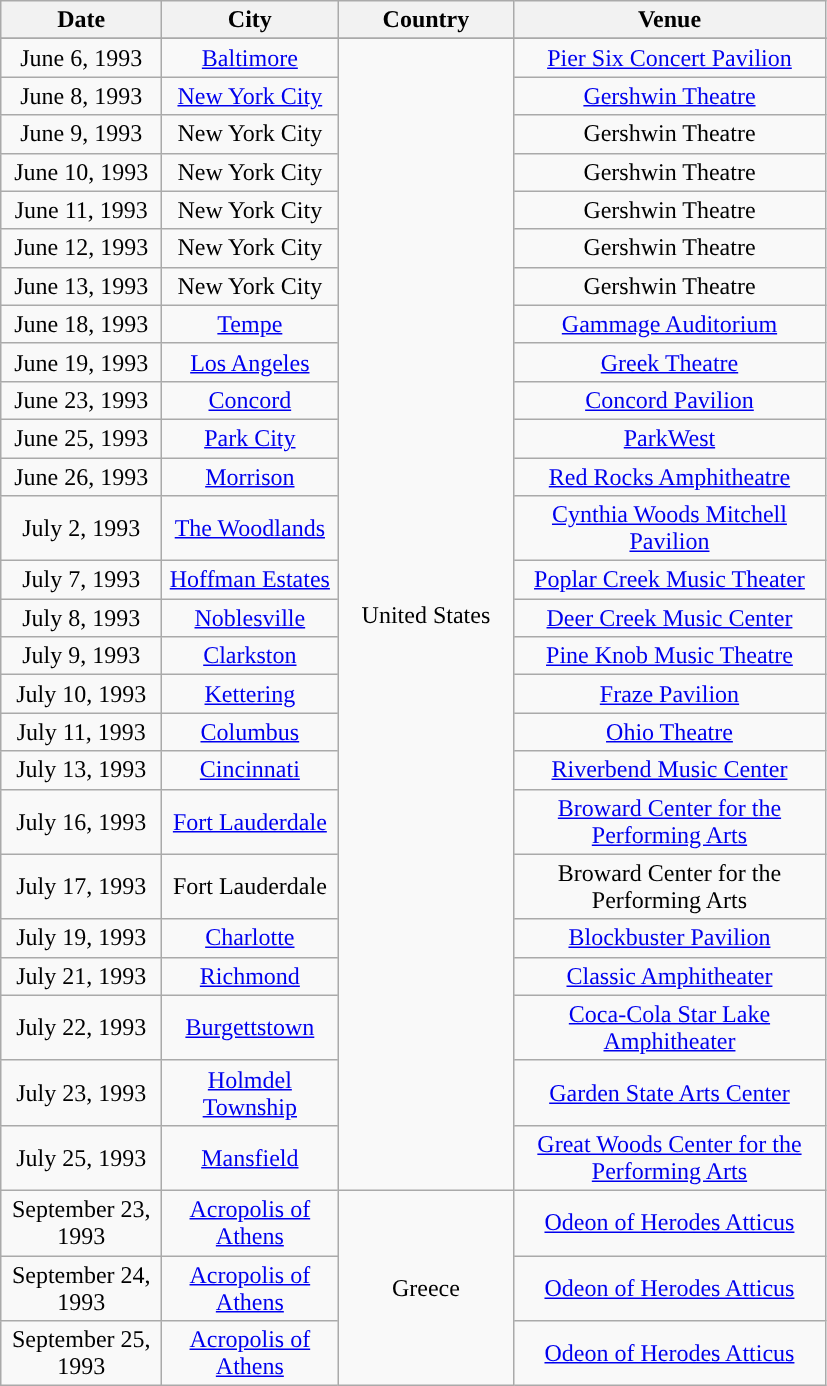<table class="wikitable" style="text-align:center;">
<tr>
<th width="100">Date</th>
<th width="110">City</th>
<th width="110">Country</th>
<th width="200">Venue</th>
</tr>
<tr bgcolor="#DDDDDD">
</tr>
<tr>
<td>June 6, 1993</td>
<td><a href='#'>Baltimore</a></td>
<td rowspan="26">United States</td>
<td><a href='#'>Pier Six Concert Pavilion</a></td>
</tr>
<tr>
<td>June 8, 1993</td>
<td><a href='#'>New York City</a></td>
<td><a href='#'>Gershwin Theatre</a></td>
</tr>
<tr>
<td>June 9, 1993</td>
<td>New York City</td>
<td>Gershwin Theatre</td>
</tr>
<tr>
<td>June 10, 1993</td>
<td>New York City</td>
<td>Gershwin Theatre</td>
</tr>
<tr>
<td>June 11, 1993</td>
<td>New York City</td>
<td>Gershwin Theatre</td>
</tr>
<tr>
<td>June 12, 1993</td>
<td>New York City</td>
<td>Gershwin Theatre</td>
</tr>
<tr>
<td>June 13, 1993</td>
<td>New York City</td>
<td>Gershwin Theatre</td>
</tr>
<tr>
<td>June 18, 1993</td>
<td><a href='#'>Tempe</a></td>
<td><a href='#'>Gammage Auditorium</a></td>
</tr>
<tr>
<td>June 19, 1993</td>
<td><a href='#'>Los Angeles</a></td>
<td><a href='#'>Greek Theatre</a></td>
</tr>
<tr>
<td>June 23, 1993</td>
<td><a href='#'>Concord</a></td>
<td><a href='#'>Concord Pavilion</a></td>
</tr>
<tr>
<td>June 25, 1993</td>
<td><a href='#'>Park City</a></td>
<td><a href='#'>ParkWest</a></td>
</tr>
<tr>
<td>June 26, 1993</td>
<td><a href='#'>Morrison</a></td>
<td><a href='#'>Red Rocks Amphitheatre</a></td>
</tr>
<tr>
<td>July 2, 1993</td>
<td><a href='#'>The Woodlands</a></td>
<td><a href='#'>Cynthia Woods Mitchell Pavilion</a></td>
</tr>
<tr>
<td>July 7, 1993</td>
<td><a href='#'>Hoffman Estates</a></td>
<td><a href='#'>Poplar Creek Music Theater</a></td>
</tr>
<tr>
<td>July 8, 1993</td>
<td><a href='#'>Noblesville</a></td>
<td><a href='#'>Deer Creek Music Center</a></td>
</tr>
<tr>
<td>July 9, 1993</td>
<td><a href='#'>Clarkston</a></td>
<td><a href='#'>Pine Knob Music Theatre</a></td>
</tr>
<tr>
<td>July 10, 1993</td>
<td><a href='#'>Kettering</a></td>
<td><a href='#'>Fraze Pavilion</a></td>
</tr>
<tr>
<td>July 11, 1993</td>
<td><a href='#'>Columbus</a></td>
<td><a href='#'>Ohio Theatre</a></td>
</tr>
<tr>
<td>July 13, 1993</td>
<td><a href='#'>Cincinnati</a></td>
<td><a href='#'>Riverbend Music Center</a></td>
</tr>
<tr>
<td>July 16, 1993</td>
<td><a href='#'>Fort Lauderdale</a></td>
<td><a href='#'>Broward Center for the Performing Arts</a></td>
</tr>
<tr>
<td>July 17, 1993</td>
<td>Fort Lauderdale</td>
<td>Broward Center for the Performing Arts</td>
</tr>
<tr>
<td>July 19, 1993</td>
<td><a href='#'>Charlotte</a></td>
<td><a href='#'>Blockbuster Pavilion</a></td>
</tr>
<tr>
<td>July 21, 1993</td>
<td><a href='#'>Richmond</a></td>
<td><a href='#'>Classic Amphitheater</a></td>
</tr>
<tr>
<td>July 22, 1993</td>
<td><a href='#'>Burgettstown</a></td>
<td><a href='#'>Coca-Cola Star Lake Amphitheater</a></td>
</tr>
<tr>
<td>July 23, 1993</td>
<td><a href='#'>Holmdel Township</a></td>
<td><a href='#'>Garden State Arts Center</a></td>
</tr>
<tr>
<td>July 25, 1993</td>
<td><a href='#'>Mansfield</a></td>
<td><a href='#'>Great Woods Center for the Performing Arts</a></td>
</tr>
<tr>
<td>September 23, 1993</td>
<td><a href='#'>Acropolis of Athens</a></td>
<td rowspan="3">Greece</td>
<td><a href='#'>Odeon of Herodes Atticus</a></td>
</tr>
<tr>
<td>September 24, 1993</td>
<td><a href='#'>Acropolis of Athens</a></td>
<td><a href='#'>Odeon of Herodes Atticus</a></td>
</tr>
<tr>
<td>September 25, 1993</td>
<td><a href='#'>Acropolis of Athens</a></td>
<td><a href='#'>Odeon of Herodes Atticus</a></td>
</tr>
</table>
